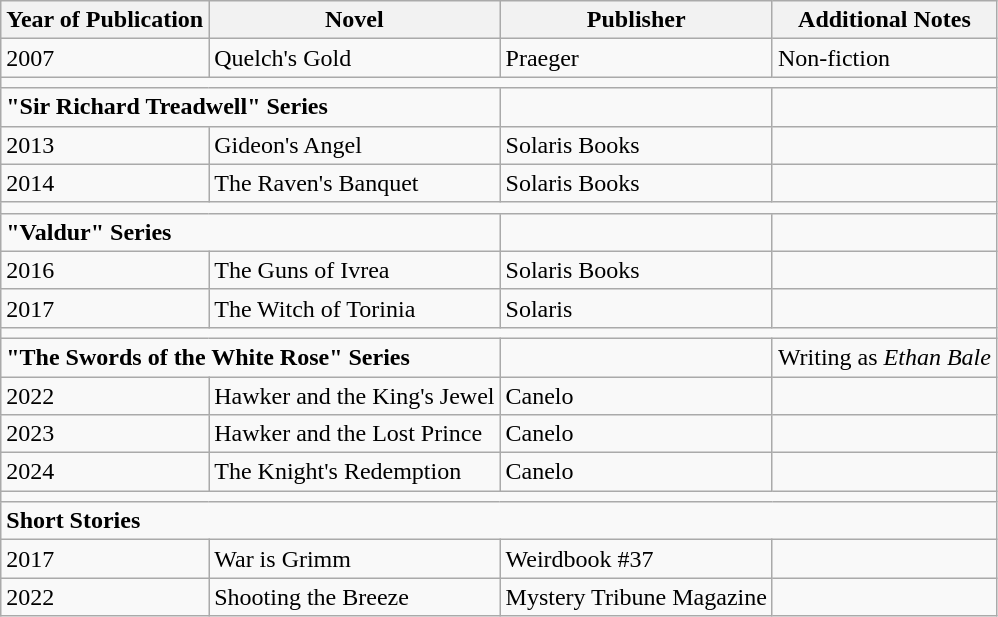<table class="wikitable">
<tr>
<th>Year of Publication</th>
<th>Novel</th>
<th>Publisher</th>
<th>Additional Notes</th>
</tr>
<tr>
<td>2007</td>
<td>Quelch's Gold</td>
<td>Praeger</td>
<td>Non-fiction</td>
</tr>
<tr>
<td colspan="4"></td>
</tr>
<tr>
<td colspan="2"><strong>"Sir Richard Treadwell" Series</strong></td>
<td></td>
<td></td>
</tr>
<tr>
<td>2013</td>
<td>Gideon's Angel</td>
<td>Solaris Books</td>
<td></td>
</tr>
<tr>
<td>2014</td>
<td>The Raven's Banquet</td>
<td>Solaris Books</td>
<td></td>
</tr>
<tr>
<td colspan="4"></td>
</tr>
<tr>
<td colspan="2"><strong>"Valdur" Series</strong></td>
<td></td>
<td></td>
</tr>
<tr>
<td>2016</td>
<td>The Guns of Ivrea</td>
<td>Solaris Books</td>
<td></td>
</tr>
<tr>
<td>2017</td>
<td>The Witch of Torinia</td>
<td>Solaris</td>
<td></td>
</tr>
<tr>
<td colspan="4"></td>
</tr>
<tr>
<td colspan="2"><strong>"The Swords of the White Rose" Series</strong></td>
<td></td>
<td>Writing as <em>Ethan Bale</em></td>
</tr>
<tr>
<td>2022</td>
<td>Hawker and the King's Jewel</td>
<td>Canelo</td>
<td></td>
</tr>
<tr>
<td>2023</td>
<td>Hawker and the Lost Prince</td>
<td>Canelo</td>
<td></td>
</tr>
<tr>
<td>2024</td>
<td>The Knight's Redemption</td>
<td>Canelo</td>
<td></td>
</tr>
<tr>
<td colspan="4"></td>
</tr>
<tr>
<td colspan="4"><strong>Short Stories</strong></td>
</tr>
<tr>
<td>2017</td>
<td>War is Grimm</td>
<td>Weirdbook #37</td>
<td></td>
</tr>
<tr>
<td>2022</td>
<td>Shooting the Breeze</td>
<td>Mystery Tribune Magazine</td>
<td></td>
</tr>
</table>
